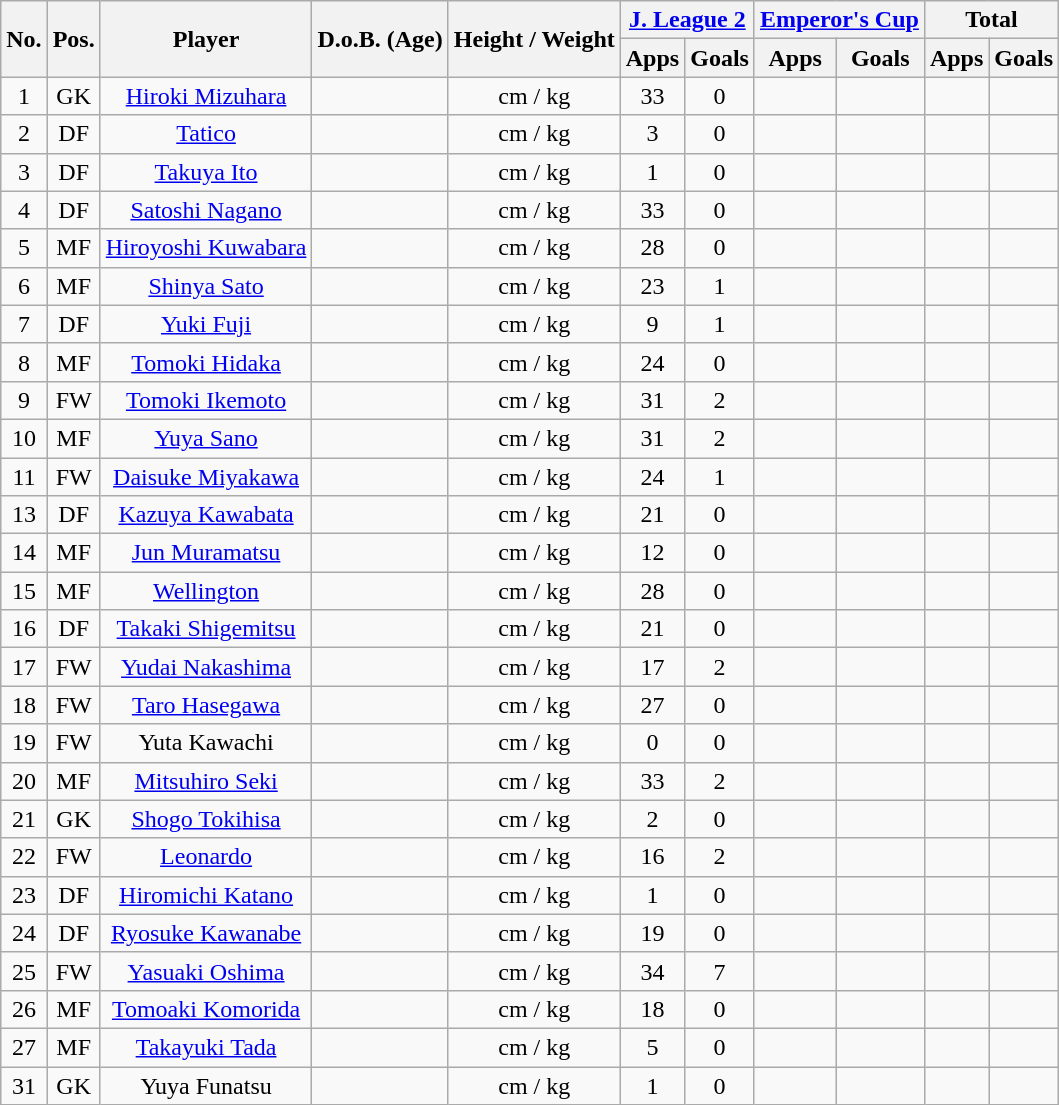<table class="wikitable" style="text-align:center;">
<tr>
<th rowspan="2">No.</th>
<th rowspan="2">Pos.</th>
<th rowspan="2">Player</th>
<th rowspan="2">D.o.B. (Age)</th>
<th rowspan="2">Height / Weight</th>
<th colspan="2"><a href='#'>J. League 2</a></th>
<th colspan="2"><a href='#'>Emperor's Cup</a></th>
<th colspan="2">Total</th>
</tr>
<tr>
<th>Apps</th>
<th>Goals</th>
<th>Apps</th>
<th>Goals</th>
<th>Apps</th>
<th>Goals</th>
</tr>
<tr>
<td>1</td>
<td>GK</td>
<td><a href='#'>Hiroki Mizuhara</a></td>
<td></td>
<td>cm / kg</td>
<td>33</td>
<td>0</td>
<td></td>
<td></td>
<td></td>
<td></td>
</tr>
<tr>
<td>2</td>
<td>DF</td>
<td><a href='#'>Tatico</a></td>
<td></td>
<td>cm / kg</td>
<td>3</td>
<td>0</td>
<td></td>
<td></td>
<td></td>
<td></td>
</tr>
<tr>
<td>3</td>
<td>DF</td>
<td><a href='#'>Takuya Ito</a></td>
<td></td>
<td>cm / kg</td>
<td>1</td>
<td>0</td>
<td></td>
<td></td>
<td></td>
<td></td>
</tr>
<tr>
<td>4</td>
<td>DF</td>
<td><a href='#'>Satoshi Nagano</a></td>
<td></td>
<td>cm / kg</td>
<td>33</td>
<td>0</td>
<td></td>
<td></td>
<td></td>
<td></td>
</tr>
<tr>
<td>5</td>
<td>MF</td>
<td><a href='#'>Hiroyoshi Kuwabara</a></td>
<td></td>
<td>cm / kg</td>
<td>28</td>
<td>0</td>
<td></td>
<td></td>
<td></td>
<td></td>
</tr>
<tr>
<td>6</td>
<td>MF</td>
<td><a href='#'>Shinya Sato</a></td>
<td></td>
<td>cm / kg</td>
<td>23</td>
<td>1</td>
<td></td>
<td></td>
<td></td>
<td></td>
</tr>
<tr>
<td>7</td>
<td>DF</td>
<td><a href='#'>Yuki Fuji</a></td>
<td></td>
<td>cm / kg</td>
<td>9</td>
<td>1</td>
<td></td>
<td></td>
<td></td>
<td></td>
</tr>
<tr>
<td>8</td>
<td>MF</td>
<td><a href='#'>Tomoki Hidaka</a></td>
<td></td>
<td>cm / kg</td>
<td>24</td>
<td>0</td>
<td></td>
<td></td>
<td></td>
<td></td>
</tr>
<tr>
<td>9</td>
<td>FW</td>
<td><a href='#'>Tomoki Ikemoto</a></td>
<td></td>
<td>cm / kg</td>
<td>31</td>
<td>2</td>
<td></td>
<td></td>
<td></td>
<td></td>
</tr>
<tr>
<td>10</td>
<td>MF</td>
<td><a href='#'>Yuya Sano</a></td>
<td></td>
<td>cm / kg</td>
<td>31</td>
<td>2</td>
<td></td>
<td></td>
<td></td>
<td></td>
</tr>
<tr>
<td>11</td>
<td>FW</td>
<td><a href='#'>Daisuke Miyakawa</a></td>
<td></td>
<td>cm / kg</td>
<td>24</td>
<td>1</td>
<td></td>
<td></td>
<td></td>
<td></td>
</tr>
<tr>
<td>13</td>
<td>DF</td>
<td><a href='#'>Kazuya Kawabata</a></td>
<td></td>
<td>cm / kg</td>
<td>21</td>
<td>0</td>
<td></td>
<td></td>
<td></td>
<td></td>
</tr>
<tr>
<td>14</td>
<td>MF</td>
<td><a href='#'>Jun Muramatsu</a></td>
<td></td>
<td>cm / kg</td>
<td>12</td>
<td>0</td>
<td></td>
<td></td>
<td></td>
<td></td>
</tr>
<tr>
<td>15</td>
<td>MF</td>
<td><a href='#'>Wellington</a></td>
<td></td>
<td>cm / kg</td>
<td>28</td>
<td>0</td>
<td></td>
<td></td>
<td></td>
<td></td>
</tr>
<tr>
<td>16</td>
<td>DF</td>
<td><a href='#'>Takaki Shigemitsu</a></td>
<td></td>
<td>cm / kg</td>
<td>21</td>
<td>0</td>
<td></td>
<td></td>
<td></td>
<td></td>
</tr>
<tr>
<td>17</td>
<td>FW</td>
<td><a href='#'>Yudai Nakashima</a></td>
<td></td>
<td>cm / kg</td>
<td>17</td>
<td>2</td>
<td></td>
<td></td>
<td></td>
<td></td>
</tr>
<tr>
<td>18</td>
<td>FW</td>
<td><a href='#'>Taro Hasegawa</a></td>
<td></td>
<td>cm / kg</td>
<td>27</td>
<td>0</td>
<td></td>
<td></td>
<td></td>
<td></td>
</tr>
<tr>
<td>19</td>
<td>FW</td>
<td>Yuta Kawachi</td>
<td></td>
<td>cm / kg</td>
<td>0</td>
<td>0</td>
<td></td>
<td></td>
<td></td>
<td></td>
</tr>
<tr>
<td>20</td>
<td>MF</td>
<td><a href='#'>Mitsuhiro Seki</a></td>
<td></td>
<td>cm / kg</td>
<td>33</td>
<td>2</td>
<td></td>
<td></td>
<td></td>
<td></td>
</tr>
<tr>
<td>21</td>
<td>GK</td>
<td><a href='#'>Shogo Tokihisa</a></td>
<td></td>
<td>cm / kg</td>
<td>2</td>
<td>0</td>
<td></td>
<td></td>
<td></td>
<td></td>
</tr>
<tr>
<td>22</td>
<td>FW</td>
<td><a href='#'>Leonardo</a></td>
<td></td>
<td>cm / kg</td>
<td>16</td>
<td>2</td>
<td></td>
<td></td>
<td></td>
<td></td>
</tr>
<tr>
<td>23</td>
<td>DF</td>
<td><a href='#'>Hiromichi Katano</a></td>
<td></td>
<td>cm / kg</td>
<td>1</td>
<td>0</td>
<td></td>
<td></td>
<td></td>
<td></td>
</tr>
<tr>
<td>24</td>
<td>DF</td>
<td><a href='#'>Ryosuke Kawanabe</a></td>
<td></td>
<td>cm / kg</td>
<td>19</td>
<td>0</td>
<td></td>
<td></td>
<td></td>
<td></td>
</tr>
<tr>
<td>25</td>
<td>FW</td>
<td><a href='#'>Yasuaki Oshima</a></td>
<td></td>
<td>cm / kg</td>
<td>34</td>
<td>7</td>
<td></td>
<td></td>
<td></td>
<td></td>
</tr>
<tr>
<td>26</td>
<td>MF</td>
<td><a href='#'>Tomoaki Komorida</a></td>
<td></td>
<td>cm / kg</td>
<td>18</td>
<td>0</td>
<td></td>
<td></td>
<td></td>
<td></td>
</tr>
<tr>
<td>27</td>
<td>MF</td>
<td><a href='#'>Takayuki Tada</a></td>
<td></td>
<td>cm / kg</td>
<td>5</td>
<td>0</td>
<td></td>
<td></td>
<td></td>
<td></td>
</tr>
<tr>
<td>31</td>
<td>GK</td>
<td>Yuya Funatsu</td>
<td></td>
<td>cm / kg</td>
<td>1</td>
<td>0</td>
<td></td>
<td></td>
<td></td>
<td></td>
</tr>
</table>
